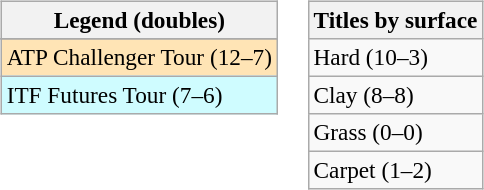<table>
<tr valign=top>
<td><br><table class=wikitable style=font-size:97%>
<tr>
<th>Legend (doubles)</th>
</tr>
<tr bgcolor=e5d1cb>
</tr>
<tr bgcolor=moccasin>
<td>ATP Challenger Tour (12–7)</td>
</tr>
<tr bgcolor=cffcff>
<td>ITF Futures Tour (7–6)</td>
</tr>
</table>
</td>
<td><br><table class=wikitable style=font-size:97%>
<tr>
<th>Titles by surface</th>
</tr>
<tr>
<td>Hard (10–3)</td>
</tr>
<tr>
<td>Clay (8–8)</td>
</tr>
<tr>
<td>Grass (0–0)</td>
</tr>
<tr>
<td>Carpet (1–2)</td>
</tr>
</table>
</td>
</tr>
</table>
